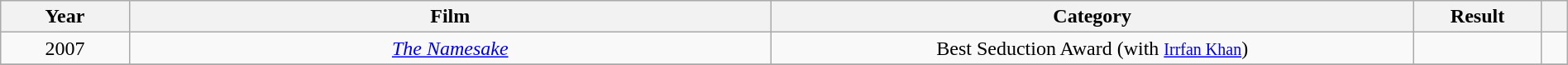<table class="wikitable sortable" style="width:100%;">
<tr>
<th style="width:5%;">Year</th>
<th style="width:25%;">Film</th>
<th style="width:25%;">Category</th>
<th style="width:5%;">Result</th>
<th style="width:1%;" class="unsortable"></th>
</tr>
<tr>
<td style="text-align:center;">2007</td>
<td style="text-align:center;"><em><a href='#'>The Namesake</a></em></td>
<td style="text-align:center;">Best Seduction Award (with <small><a href='#'>Irrfan Khan</a></small>)</td>
<td></td>
<td style="text-align:center;"></td>
</tr>
<tr>
</tr>
</table>
